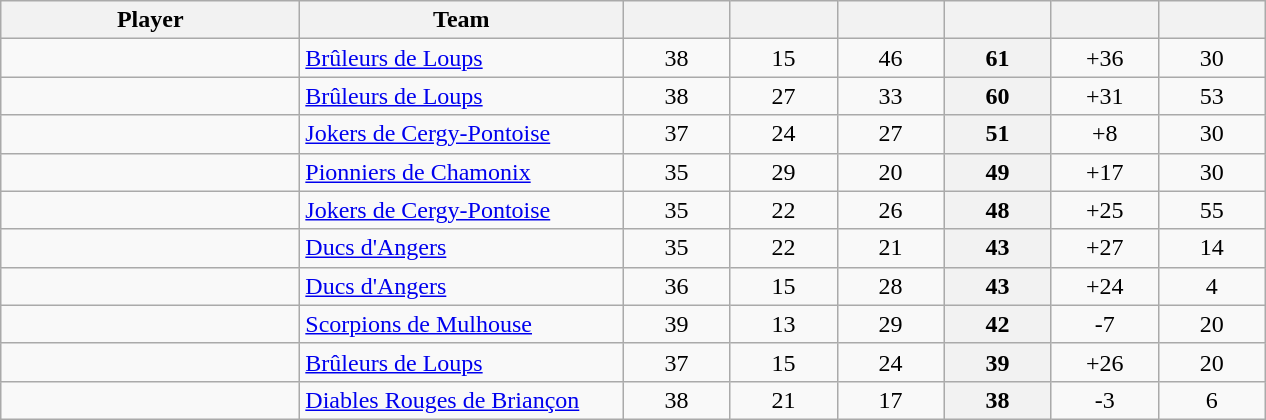<table class="wikitable sortable" style="text-align: center">
<tr>
<th style="width: 12em;">Player</th>
<th style="width: 13em;">Team</th>
<th style="width: 4em;"></th>
<th style="width: 4em;"></th>
<th style="width: 4em;"></th>
<th style="width: 4em;"></th>
<th style="width: 4em;"></th>
<th style="width: 4em;"></th>
</tr>
<tr>
<td style="text-align:left;"> </td>
<td style="text-align:left;"><a href='#'>Brûleurs de Loups</a></td>
<td>38</td>
<td>15</td>
<td>46</td>
<th>61</th>
<td>+36</td>
<td>30</td>
</tr>
<tr>
<td style="text-align:left;"> </td>
<td style="text-align:left;"><a href='#'>Brûleurs de Loups</a></td>
<td>38</td>
<td>27</td>
<td>33</td>
<th>60</th>
<td>+31</td>
<td>53</td>
</tr>
<tr>
<td style="text-align:left;"></td>
<td style="text-align:left;"><a href='#'>Jokers de Cergy-Pontoise</a></td>
<td>37</td>
<td>24</td>
<td>27</td>
<th>51</th>
<td>+8</td>
<td>30</td>
</tr>
<tr>
<td style="text-align:left;"> </td>
<td style="text-align:left;"><a href='#'>Pionniers de Chamonix</a></td>
<td>35</td>
<td>29</td>
<td>20</td>
<th>49</th>
<td>+17</td>
<td>30</td>
</tr>
<tr>
<td style="text-align:left;"> </td>
<td style="text-align:left;"><a href='#'>Jokers de Cergy-Pontoise</a></td>
<td>35</td>
<td>22</td>
<td>26</td>
<th>48</th>
<td>+25</td>
<td>55</td>
</tr>
<tr>
<td style="text-align:left;"> </td>
<td style="text-align:left;"><a href='#'>Ducs d'Angers</a></td>
<td>35</td>
<td>22</td>
<td>21</td>
<th>43</th>
<td>+27</td>
<td>14</td>
</tr>
<tr>
<td style="text-align:left;"> </td>
<td style="text-align:left;"><a href='#'>Ducs d'Angers</a></td>
<td>36</td>
<td>15</td>
<td>28</td>
<th>43</th>
<td>+24</td>
<td>4</td>
</tr>
<tr>
<td style="text-align:left;"> </td>
<td style="text-align:left;"><a href='#'>Scorpions de Mulhouse</a></td>
<td>39</td>
<td>13</td>
<td>29</td>
<th>42</th>
<td>-7</td>
<td>20</td>
</tr>
<tr>
<td style="text-align:left;"> </td>
<td style="text-align:left;"><a href='#'>Brûleurs de Loups</a></td>
<td>37</td>
<td>15</td>
<td>24</td>
<th>39</th>
<td>+26</td>
<td>20</td>
</tr>
<tr>
<td style="text-align:left;"> </td>
<td style="text-align:left;"><a href='#'>Diables Rouges de Briançon</a></td>
<td>38</td>
<td>21</td>
<td>17</td>
<th>38</th>
<td>-3</td>
<td>6</td>
</tr>
</table>
